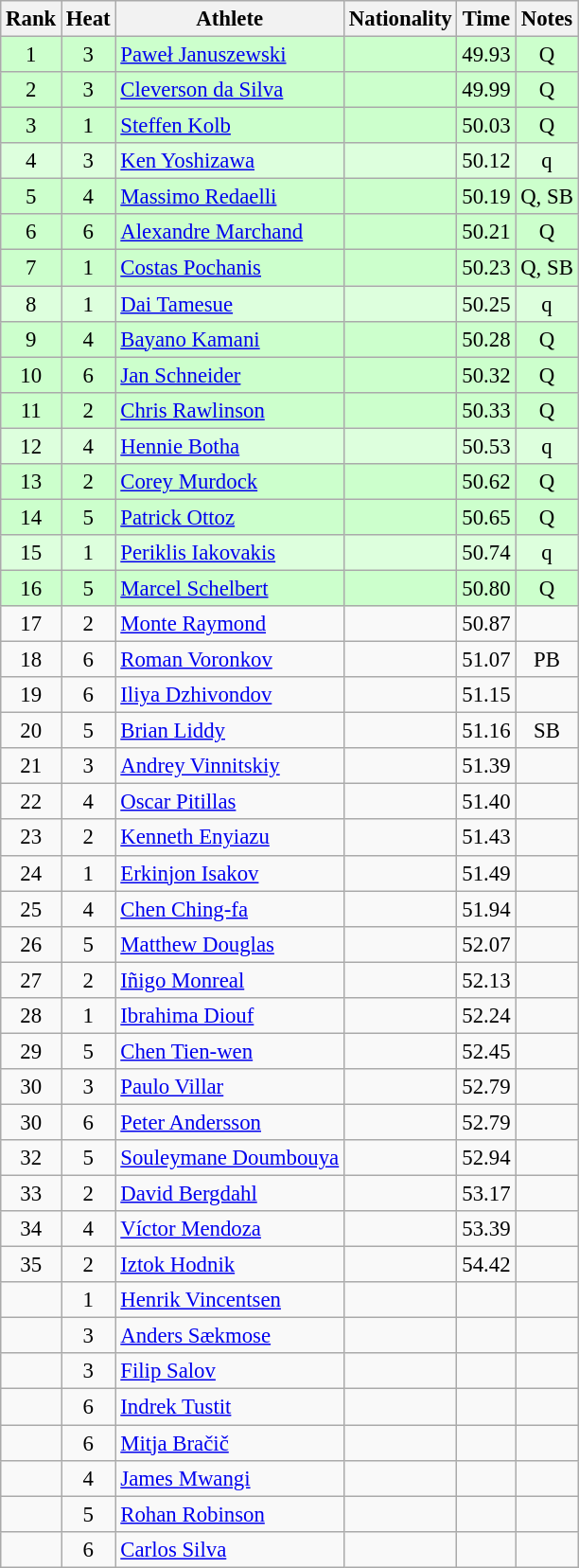<table class="wikitable sortable" style="text-align:center;font-size:95%">
<tr>
<th>Rank</th>
<th>Heat</th>
<th>Athlete</th>
<th>Nationality</th>
<th>Time</th>
<th>Notes</th>
</tr>
<tr bgcolor=ccffcc>
<td>1</td>
<td>3</td>
<td align="left"><a href='#'>Paweł Januszewski</a></td>
<td align=left></td>
<td>49.93</td>
<td>Q</td>
</tr>
<tr bgcolor=ccffcc>
<td>2</td>
<td>3</td>
<td align="left"><a href='#'>Cleverson da Silva</a></td>
<td align=left></td>
<td>49.99</td>
<td>Q</td>
</tr>
<tr bgcolor=ccffcc>
<td>3</td>
<td>1</td>
<td align="left"><a href='#'>Steffen Kolb</a></td>
<td align=left></td>
<td>50.03</td>
<td>Q</td>
</tr>
<tr bgcolor=ddffdd>
<td>4</td>
<td>3</td>
<td align="left"><a href='#'>Ken Yoshizawa</a></td>
<td align=left></td>
<td>50.12</td>
<td>q</td>
</tr>
<tr bgcolor=ccffcc>
<td>5</td>
<td>4</td>
<td align="left"><a href='#'>Massimo Redaelli</a></td>
<td align=left></td>
<td>50.19</td>
<td>Q, SB</td>
</tr>
<tr bgcolor=ccffcc>
<td>6</td>
<td>6</td>
<td align="left"><a href='#'>Alexandre Marchand</a></td>
<td align=left></td>
<td>50.21</td>
<td>Q</td>
</tr>
<tr bgcolor=ccffcc>
<td>7</td>
<td>1</td>
<td align="left"><a href='#'>Costas Pochanis</a></td>
<td align=left></td>
<td>50.23</td>
<td>Q, SB</td>
</tr>
<tr bgcolor=ddffdd>
<td>8</td>
<td>1</td>
<td align="left"><a href='#'>Dai Tamesue</a></td>
<td align=left></td>
<td>50.25</td>
<td>q</td>
</tr>
<tr bgcolor=ccffcc>
<td>9</td>
<td>4</td>
<td align="left"><a href='#'>Bayano Kamani</a></td>
<td align=left></td>
<td>50.28</td>
<td>Q</td>
</tr>
<tr bgcolor=ccffcc>
<td>10</td>
<td>6</td>
<td align="left"><a href='#'>Jan Schneider</a></td>
<td align=left></td>
<td>50.32</td>
<td>Q</td>
</tr>
<tr bgcolor=ccffcc>
<td>11</td>
<td>2</td>
<td align="left"><a href='#'>Chris Rawlinson</a></td>
<td align=left></td>
<td>50.33</td>
<td>Q</td>
</tr>
<tr bgcolor=ddffdd>
<td>12</td>
<td>4</td>
<td align="left"><a href='#'>Hennie Botha</a></td>
<td align=left></td>
<td>50.53</td>
<td>q</td>
</tr>
<tr bgcolor=ccffcc>
<td>13</td>
<td>2</td>
<td align="left"><a href='#'>Corey Murdock</a></td>
<td align=left></td>
<td>50.62</td>
<td>Q</td>
</tr>
<tr bgcolor=ccffcc>
<td>14</td>
<td>5</td>
<td align="left"><a href='#'>Patrick Ottoz</a></td>
<td align=left></td>
<td>50.65</td>
<td>Q</td>
</tr>
<tr bgcolor=ddffdd>
<td>15</td>
<td>1</td>
<td align="left"><a href='#'>Periklis Iakovakis</a></td>
<td align=left></td>
<td>50.74</td>
<td>q</td>
</tr>
<tr bgcolor=ccffcc>
<td>16</td>
<td>5</td>
<td align="left"><a href='#'>Marcel Schelbert</a></td>
<td align=left></td>
<td>50.80</td>
<td>Q</td>
</tr>
<tr>
<td>17</td>
<td>2</td>
<td align="left"><a href='#'>Monte Raymond</a></td>
<td align=left></td>
<td>50.87</td>
<td></td>
</tr>
<tr>
<td>18</td>
<td>6</td>
<td align="left"><a href='#'>Roman Voronkov</a></td>
<td align=left></td>
<td>51.07</td>
<td>PB</td>
</tr>
<tr>
<td>19</td>
<td>6</td>
<td align="left"><a href='#'>Iliya Dzhivondov</a></td>
<td align=left></td>
<td>51.15</td>
<td></td>
</tr>
<tr>
<td>20</td>
<td>5</td>
<td align="left"><a href='#'>Brian Liddy</a></td>
<td align=left></td>
<td>51.16</td>
<td>SB</td>
</tr>
<tr>
<td>21</td>
<td>3</td>
<td align="left"><a href='#'>Andrey Vinnitskiy</a></td>
<td align=left></td>
<td>51.39</td>
<td></td>
</tr>
<tr>
<td>22</td>
<td>4</td>
<td align="left"><a href='#'>Oscar Pitillas</a></td>
<td align=left></td>
<td>51.40</td>
<td></td>
</tr>
<tr>
<td>23</td>
<td>2</td>
<td align="left"><a href='#'>Kenneth Enyiazu</a></td>
<td align=left></td>
<td>51.43</td>
<td></td>
</tr>
<tr>
<td>24</td>
<td>1</td>
<td align="left"><a href='#'>Erkinjon Isakov</a></td>
<td align=left></td>
<td>51.49</td>
<td></td>
</tr>
<tr>
<td>25</td>
<td>4</td>
<td align="left"><a href='#'>Chen Ching-fa</a></td>
<td align=left></td>
<td>51.94</td>
<td></td>
</tr>
<tr>
<td>26</td>
<td>5</td>
<td align="left"><a href='#'>Matthew Douglas</a></td>
<td align=left></td>
<td>52.07</td>
<td></td>
</tr>
<tr>
<td>27</td>
<td>2</td>
<td align="left"><a href='#'>Iñigo Monreal</a></td>
<td align=left></td>
<td>52.13</td>
<td></td>
</tr>
<tr>
<td>28</td>
<td>1</td>
<td align="left"><a href='#'>Ibrahima Diouf</a></td>
<td align=left></td>
<td>52.24</td>
<td></td>
</tr>
<tr>
<td>29</td>
<td>5</td>
<td align="left"><a href='#'>Chen Tien-wen</a></td>
<td align=left></td>
<td>52.45</td>
<td></td>
</tr>
<tr>
<td>30</td>
<td>3</td>
<td align="left"><a href='#'>Paulo Villar</a></td>
<td align=left></td>
<td>52.79</td>
<td></td>
</tr>
<tr>
<td>30</td>
<td>6</td>
<td align="left"><a href='#'>Peter Andersson</a></td>
<td align=left></td>
<td>52.79</td>
<td></td>
</tr>
<tr>
<td>32</td>
<td>5</td>
<td align="left"><a href='#'>Souleymane Doumbouya</a></td>
<td align=left></td>
<td>52.94</td>
<td></td>
</tr>
<tr>
<td>33</td>
<td>2</td>
<td align="left"><a href='#'>David Bergdahl</a></td>
<td align=left></td>
<td>53.17</td>
<td></td>
</tr>
<tr>
<td>34</td>
<td>4</td>
<td align="left"><a href='#'>Víctor Mendoza</a></td>
<td align=left></td>
<td>53.39</td>
<td></td>
</tr>
<tr>
<td>35</td>
<td>2</td>
<td align="left"><a href='#'>Iztok Hodnik</a></td>
<td align=left></td>
<td>54.42</td>
<td></td>
</tr>
<tr>
<td></td>
<td>1</td>
<td align="left"><a href='#'>Henrik Vincentsen</a></td>
<td align=left></td>
<td></td>
<td></td>
</tr>
<tr>
<td></td>
<td>3</td>
<td align="left"><a href='#'>Anders Sækmose</a></td>
<td align=left></td>
<td></td>
<td></td>
</tr>
<tr>
<td></td>
<td>3</td>
<td align="left"><a href='#'>Filip Salov</a></td>
<td align=left></td>
<td></td>
<td></td>
</tr>
<tr>
<td></td>
<td>6</td>
<td align="left"><a href='#'>Indrek Tustit</a></td>
<td align=left></td>
<td></td>
<td></td>
</tr>
<tr>
<td></td>
<td>6</td>
<td align="left"><a href='#'>Mitja Bračič</a></td>
<td align=left></td>
<td></td>
<td></td>
</tr>
<tr>
<td></td>
<td>4</td>
<td align="left"><a href='#'>James Mwangi</a></td>
<td align=left></td>
<td></td>
<td></td>
</tr>
<tr>
<td></td>
<td>5</td>
<td align="left"><a href='#'>Rohan Robinson</a></td>
<td align=left></td>
<td></td>
<td></td>
</tr>
<tr>
<td></td>
<td>6</td>
<td align="left"><a href='#'>Carlos Silva</a></td>
<td align=left></td>
<td></td>
<td></td>
</tr>
</table>
